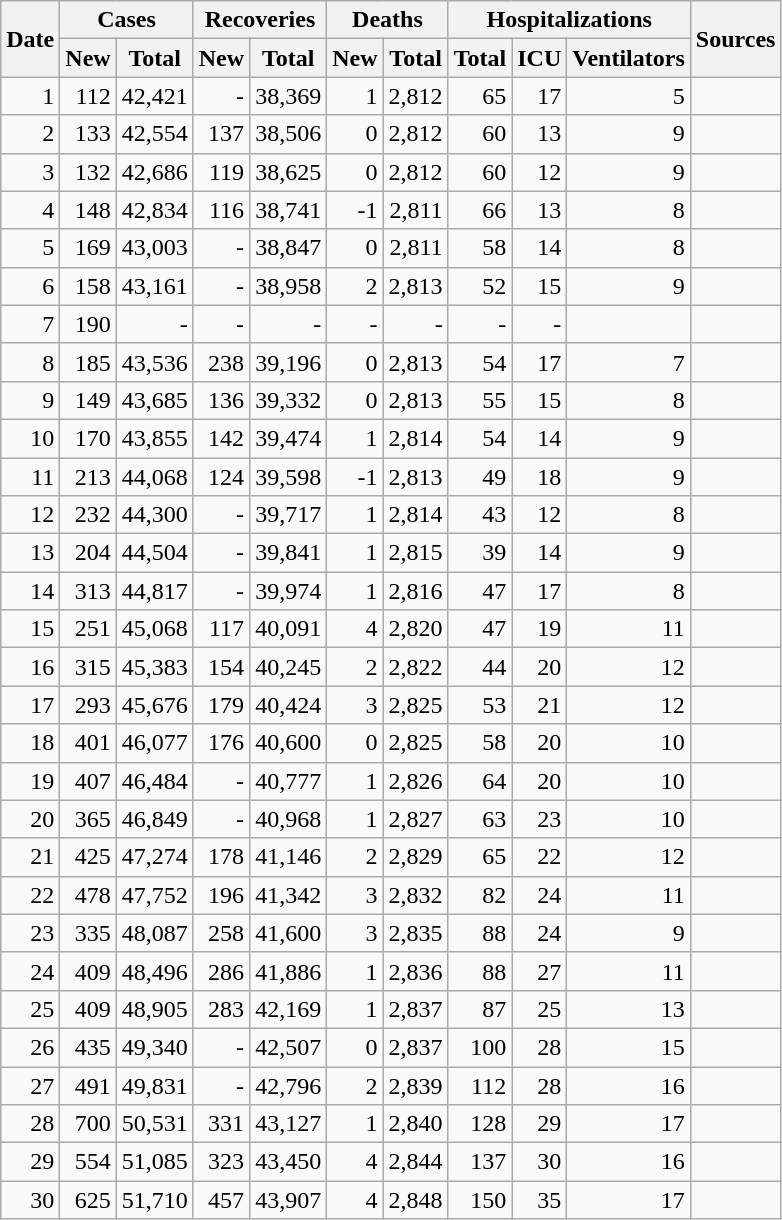<table class="wikitable sortable mw-collapsible mw-collapsed sticky-header-multi sort-under" style="text-align:right;">
<tr>
<th rowspan=2>Date</th>
<th colspan=2>Cases</th>
<th colspan=2>Recoveries</th>
<th colspan=2>Deaths</th>
<th colspan=3>Hospitalizations</th>
<th rowspan=2 class="unsortable">Sources</th>
</tr>
<tr>
<th>New</th>
<th>Total</th>
<th>New</th>
<th>Total</th>
<th>New</th>
<th>Total</th>
<th>Total</th>
<th>ICU</th>
<th>Ventilators</th>
</tr>
<tr>
<td>1</td>
<td>112</td>
<td>42,421</td>
<td>-</td>
<td>38,369</td>
<td>1</td>
<td>2,812</td>
<td>65</td>
<td>17</td>
<td>5</td>
<td></td>
</tr>
<tr>
<td>2</td>
<td>133</td>
<td>42,554</td>
<td>137</td>
<td>38,506</td>
<td>0</td>
<td>2,812</td>
<td>60</td>
<td>13</td>
<td>9</td>
<td></td>
</tr>
<tr>
<td>3</td>
<td>132</td>
<td>42,686</td>
<td>119</td>
<td>38,625</td>
<td>0</td>
<td>2,812</td>
<td>60</td>
<td>12</td>
<td>9</td>
<td></td>
</tr>
<tr>
<td>4</td>
<td>148</td>
<td>42,834</td>
<td>116</td>
<td>38,741</td>
<td>-1</td>
<td>2,811</td>
<td>66</td>
<td>13</td>
<td>8</td>
<td></td>
</tr>
<tr>
<td>5</td>
<td>169</td>
<td>43,003</td>
<td>-</td>
<td>38,847</td>
<td>0</td>
<td>2,811</td>
<td>58</td>
<td>14</td>
<td>8</td>
<td></td>
</tr>
<tr>
<td>6</td>
<td>158</td>
<td>43,161</td>
<td>-</td>
<td>38,958</td>
<td>2</td>
<td>2,813</td>
<td>52</td>
<td>15</td>
<td>9</td>
<td></td>
</tr>
<tr>
<td>7</td>
<td>190</td>
<td>-</td>
<td>-</td>
<td>-</td>
<td>-</td>
<td>-</td>
<td>-</td>
<td>-</td>
<td></td>
</tr>
<tr>
<td>8</td>
<td>185</td>
<td>43,536</td>
<td>238</td>
<td>39,196</td>
<td>0</td>
<td>2,813</td>
<td>54</td>
<td>17</td>
<td>7</td>
<td></td>
</tr>
<tr>
<td>9</td>
<td>149</td>
<td>43,685</td>
<td>136</td>
<td>39,332</td>
<td>0</td>
<td>2,813</td>
<td>55</td>
<td>15</td>
<td>8</td>
<td></td>
</tr>
<tr>
<td>10</td>
<td>170</td>
<td>43,855</td>
<td>142</td>
<td>39,474</td>
<td>1</td>
<td>2,814</td>
<td>54</td>
<td>14</td>
<td>9</td>
<td></td>
</tr>
<tr>
<td>11</td>
<td>213</td>
<td>44,068</td>
<td>124</td>
<td>39,598</td>
<td>-1</td>
<td>2,813</td>
<td>49</td>
<td>18</td>
<td>9</td>
<td></td>
</tr>
<tr>
<td>12</td>
<td>232</td>
<td>44,300</td>
<td>-</td>
<td>39,717</td>
<td>1</td>
<td>2,814</td>
<td>43</td>
<td>12</td>
<td>8</td>
<td></td>
</tr>
<tr>
<td>13</td>
<td>204</td>
<td>44,504</td>
<td>-</td>
<td>39,841</td>
<td>1</td>
<td>2,815</td>
<td>39</td>
<td>14</td>
<td>9</td>
<td></td>
</tr>
<tr>
<td>14</td>
<td>313</td>
<td>44,817</td>
<td>-</td>
<td>39,974</td>
<td>1</td>
<td>2,816</td>
<td>47</td>
<td>17</td>
<td>8</td>
<td></td>
</tr>
<tr>
<td>15</td>
<td>251</td>
<td>45,068</td>
<td>117</td>
<td>40,091</td>
<td>4</td>
<td>2,820</td>
<td>47</td>
<td>19</td>
<td>11</td>
<td></td>
</tr>
<tr>
<td>16</td>
<td>315</td>
<td>45,383</td>
<td>154</td>
<td>40,245</td>
<td>2</td>
<td>2,822</td>
<td>44</td>
<td>20</td>
<td>12</td>
<td></td>
</tr>
<tr>
<td>17</td>
<td>293</td>
<td>45,676</td>
<td>179</td>
<td>40,424</td>
<td>3</td>
<td>2,825</td>
<td>53</td>
<td>21</td>
<td>12</td>
<td></td>
</tr>
<tr>
<td>18</td>
<td>401</td>
<td>46,077</td>
<td>176</td>
<td>40,600</td>
<td>0</td>
<td>2,825</td>
<td>58</td>
<td>20</td>
<td>10</td>
<td></td>
</tr>
<tr>
<td>19</td>
<td>407</td>
<td>46,484</td>
<td>-</td>
<td>40,777</td>
<td>1</td>
<td>2,826</td>
<td>64</td>
<td>20</td>
<td>10</td>
<td></td>
</tr>
<tr>
<td>20</td>
<td>365</td>
<td>46,849</td>
<td>-</td>
<td>40,968</td>
<td>1</td>
<td>2,827</td>
<td>63</td>
<td>23</td>
<td>10</td>
<td></td>
</tr>
<tr>
<td>21</td>
<td>425</td>
<td>47,274</td>
<td>178</td>
<td>41,146</td>
<td>2</td>
<td>2,829</td>
<td>65</td>
<td>22</td>
<td>12</td>
<td></td>
</tr>
<tr>
<td>22</td>
<td>478</td>
<td>47,752</td>
<td>196</td>
<td>41,342</td>
<td>3</td>
<td>2,832</td>
<td>82</td>
<td>24</td>
<td>11</td>
<td></td>
</tr>
<tr>
<td>23</td>
<td>335</td>
<td>48,087</td>
<td>258</td>
<td>41,600</td>
<td>3</td>
<td>2,835</td>
<td>88</td>
<td>24</td>
<td>9</td>
<td></td>
</tr>
<tr>
<td>24</td>
<td>409</td>
<td>48,496</td>
<td>286</td>
<td>41,886</td>
<td>1</td>
<td>2,836</td>
<td>88</td>
<td>27</td>
<td>11</td>
<td></td>
</tr>
<tr>
<td>25</td>
<td>409</td>
<td>48,905</td>
<td>283</td>
<td>42,169</td>
<td>1</td>
<td>2,837</td>
<td>87</td>
<td>25</td>
<td>13</td>
<td></td>
</tr>
<tr>
<td>26</td>
<td>435</td>
<td>49,340</td>
<td>-</td>
<td>42,507</td>
<td>0</td>
<td>2,837</td>
<td>100</td>
<td>28</td>
<td>15</td>
<td></td>
</tr>
<tr>
<td>27</td>
<td>491</td>
<td>49,831</td>
<td>-</td>
<td>42,796</td>
<td>2</td>
<td>2,839</td>
<td>112</td>
<td>28</td>
<td>16</td>
<td></td>
</tr>
<tr>
<td>28</td>
<td>700</td>
<td>50,531</td>
<td>331</td>
<td>43,127</td>
<td>1</td>
<td>2,840</td>
<td>128</td>
<td>29</td>
<td>17</td>
<td></td>
</tr>
<tr>
<td>29</td>
<td>554</td>
<td>51,085</td>
<td>323</td>
<td>43,450</td>
<td>4</td>
<td>2,844</td>
<td>137</td>
<td>30</td>
<td>16</td>
<td></td>
</tr>
<tr>
<td>30</td>
<td>625</td>
<td>51,710</td>
<td>457</td>
<td>43,907</td>
<td>4</td>
<td>2,848</td>
<td>150</td>
<td>35</td>
<td>17</td>
<td></td>
</tr>
</table>
